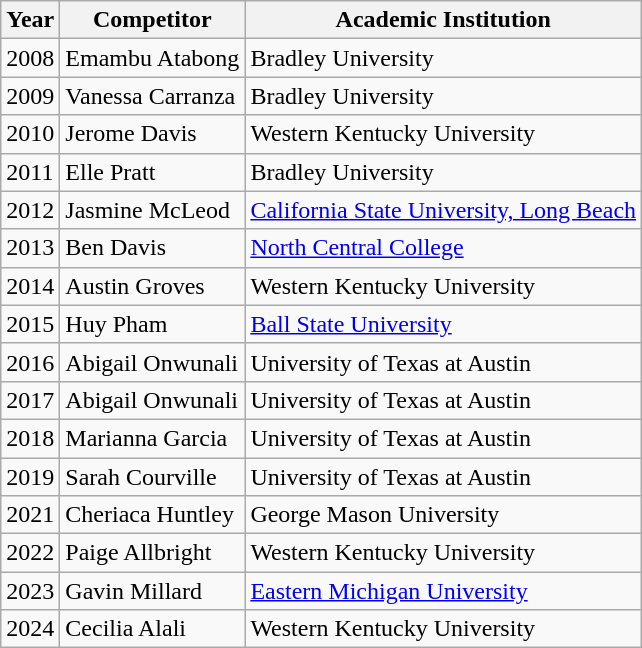<table class="wikitable">
<tr>
<th>Year</th>
<th>Competitor</th>
<th>Academic Institution</th>
</tr>
<tr>
<td>2008</td>
<td>Emambu Atabong</td>
<td>Bradley University</td>
</tr>
<tr>
<td>2009</td>
<td>Vanessa Carranza</td>
<td>Bradley University</td>
</tr>
<tr>
<td>2010</td>
<td>Jerome Davis</td>
<td>Western Kentucky University</td>
</tr>
<tr>
<td>2011</td>
<td>Elle Pratt</td>
<td>Bradley University</td>
</tr>
<tr>
<td>2012</td>
<td>Jasmine McLeod</td>
<td><a href='#'>California State University, Long Beach</a></td>
</tr>
<tr>
<td>2013</td>
<td>Ben Davis</td>
<td><a href='#'>North Central College</a></td>
</tr>
<tr>
<td>2014</td>
<td>Austin Groves</td>
<td>Western Kentucky University</td>
</tr>
<tr>
<td>2015</td>
<td>Huy Pham</td>
<td><a href='#'>Ball State University</a></td>
</tr>
<tr>
<td>2016</td>
<td>Abigail Onwunali</td>
<td>University of Texas at Austin</td>
</tr>
<tr>
<td>2017</td>
<td>Abigail Onwunali</td>
<td>University of Texas at Austin</td>
</tr>
<tr>
<td>2018</td>
<td>Marianna Garcia</td>
<td>University of Texas at Austin</td>
</tr>
<tr>
<td>2019</td>
<td>Sarah Courville</td>
<td>University of Texas at Austin</td>
</tr>
<tr>
<td>2021</td>
<td>Cheriaca Huntley</td>
<td>George Mason University</td>
</tr>
<tr>
<td>2022</td>
<td>Paige Allbright</td>
<td>Western Kentucky University</td>
</tr>
<tr>
<td>2023</td>
<td>Gavin Millard</td>
<td><a href='#'>Eastern Michigan University</a></td>
</tr>
<tr>
<td>2024</td>
<td>Cecilia Alali</td>
<td>Western Kentucky University</td>
</tr>
</table>
